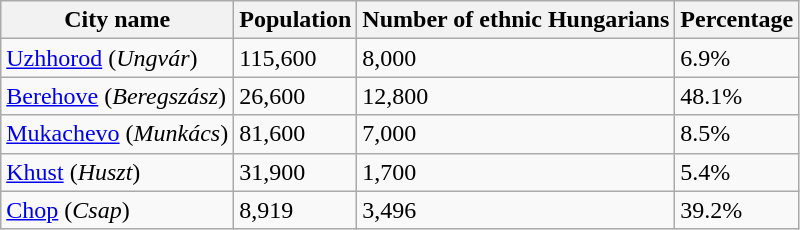<table class="wikitable sortable">
<tr>
<th>City name</th>
<th>Population</th>
<th>Number of ethnic Hungarians</th>
<th>Percentage</th>
</tr>
<tr>
<td><a href='#'>Uzhhorod</a> (<em>Ungvár</em>)</td>
<td>115,600</td>
<td>8,000</td>
<td>6.9%</td>
</tr>
<tr>
<td><a href='#'>Berehove</a> (<em>Beregszász</em>)</td>
<td>26,600</td>
<td>12,800</td>
<td>48.1%</td>
</tr>
<tr>
<td><a href='#'>Mukachevo</a> (<em>Munkács</em>)</td>
<td>81,600</td>
<td>7,000</td>
<td>8.5%</td>
</tr>
<tr>
<td><a href='#'>Khust</a> (<em>Huszt</em>)</td>
<td>31,900</td>
<td>1,700</td>
<td>5.4%</td>
</tr>
<tr>
<td><a href='#'>Chop</a> (<em>Csap</em>)</td>
<td>8,919</td>
<td>3,496</td>
<td>39.2%</td>
</tr>
</table>
